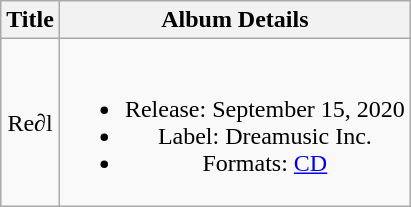<table class="wikitable" style="text-align:center">
<tr ">
<th>Title</th>
<th>Album Details</th>
</tr>
<tr>
<td>Re∂l</td>
<td><br><ul><li>Release: September 15, 2020</li><li>Label: Dreamusic Inc.</li><li>Formats: <a href='#'>CD</a></li></ul></td>
</tr>
</table>
